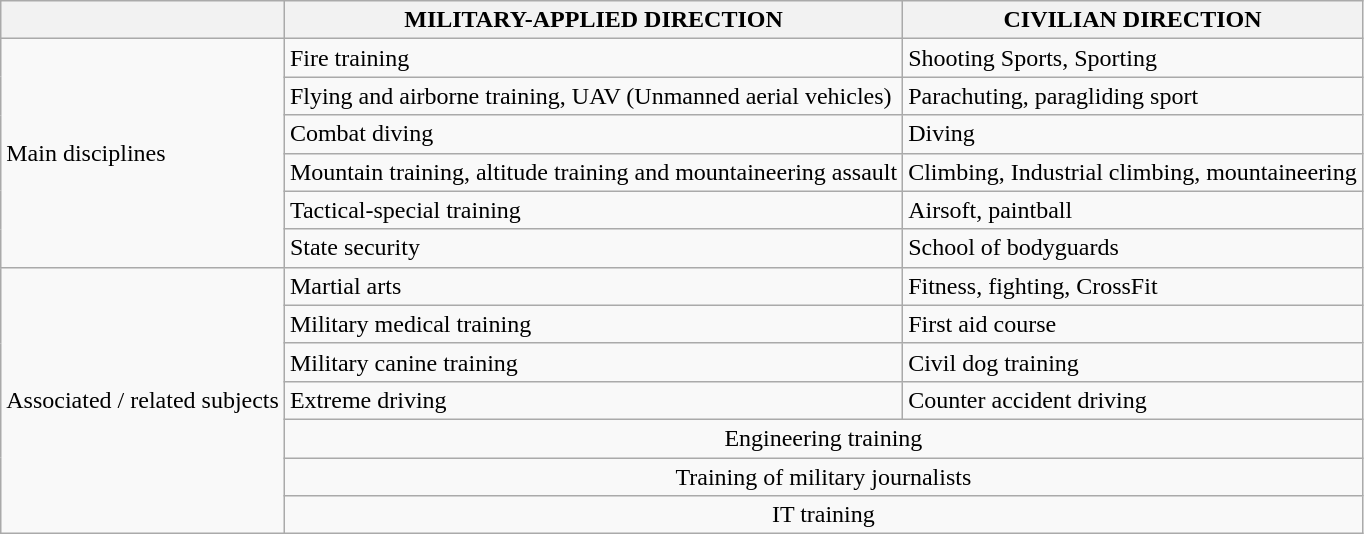<table class="wikitable">
<tr>
<th></th>
<th>MILITARY-APPLIED DIRECTION</th>
<th>CIVILIAN DIRECTION</th>
</tr>
<tr>
<td rowspan="6">Main disciplines</td>
<td>Fire training</td>
<td>Shooting Sports, Sporting</td>
</tr>
<tr>
<td>Flying and airborne training, UAV (Unmanned aerial vehicles)</td>
<td>Parachuting, paragliding sport</td>
</tr>
<tr>
<td>Combat diving</td>
<td>Diving</td>
</tr>
<tr>
<td>Mountain training, altitude training and mountaineering assault</td>
<td>Climbing, Industrial climbing, mountaineering</td>
</tr>
<tr>
<td>Tactical-special training</td>
<td>Airsoft, paintball</td>
</tr>
<tr>
<td>State security</td>
<td>School of bodyguards</td>
</tr>
<tr>
<td rowspan="7">Associated / related subjects</td>
<td>Martial arts</td>
<td>Fitness, fighting, CrossFit</td>
</tr>
<tr>
<td>Military medical training</td>
<td>First aid course</td>
</tr>
<tr>
<td>Military canine training</td>
<td>Civil dog training</td>
</tr>
<tr>
<td>Extreme driving</td>
<td>Counter accident driving</td>
</tr>
<tr>
<td colspan="3" style="text-align: center;">Engineering training</td>
</tr>
<tr>
<td colspan="3" style="text-align: center;">Training of military journalists</td>
</tr>
<tr>
<td colspan="3" style="text-align: center;">IT training</td>
</tr>
</table>
